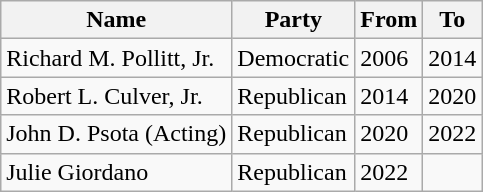<table class=wikitable>
<tr>
<th style="text-align:center; vertical-align:bottom;">Name</th>
<th valign=bottom>Party</th>
<th valign=bottom>From</th>
<th valign=bottom>To</th>
</tr>
<tr>
<td>Richard M. Pollitt, Jr.</td>
<td>Democratic</td>
<td>2006</td>
<td>2014</td>
</tr>
<tr>
<td>Robert L. Culver, Jr.</td>
<td>Republican</td>
<td>2014</td>
<td>2020</td>
</tr>
<tr>
<td>John D. Psota (Acting)</td>
<td>Republican</td>
<td>2020</td>
<td>2022</td>
</tr>
<tr>
<td>Julie Giordano</td>
<td>Republican</td>
<td>2022</td>
<td></td>
</tr>
</table>
